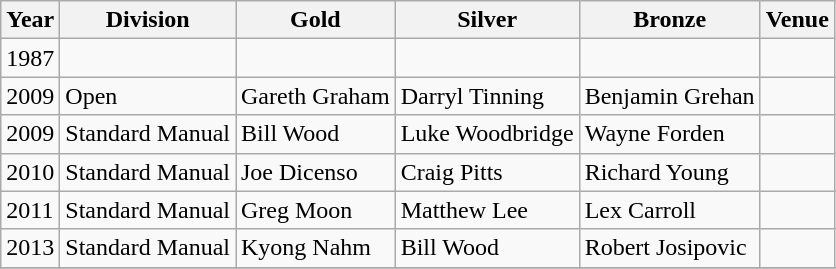<table class="wikitable sortable" style="text-align: left;">
<tr>
<th>Year</th>
<th>Division</th>
<th> Gold</th>
<th> Silver</th>
<th> Bronze</th>
<th>Venue</th>
</tr>
<tr>
<td>1987</td>
<td></td>
<td></td>
<td></td>
<td></td>
<td></td>
</tr>
<tr>
<td>2009</td>
<td>Open</td>
<td> Gareth Graham</td>
<td> Darryl Tinning</td>
<td> Benjamin Grehan</td>
<td></td>
</tr>
<tr>
<td>2009</td>
<td>Standard Manual</td>
<td> Bill Wood</td>
<td> Luke Woodbridge</td>
<td> Wayne Forden</td>
<td></td>
</tr>
<tr>
<td>2010</td>
<td>Standard Manual</td>
<td> Joe Dicenso</td>
<td> Craig Pitts</td>
<td> Richard Young</td>
<td></td>
</tr>
<tr>
<td>2011</td>
<td>Standard Manual</td>
<td> Greg Moon</td>
<td> Matthew Lee</td>
<td> Lex Carroll</td>
<td></td>
</tr>
<tr>
<td>2013</td>
<td>Standard Manual</td>
<td> Kyong Nahm</td>
<td> Bill Wood</td>
<td> Robert Josipovic</td>
<td></td>
</tr>
<tr>
</tr>
</table>
